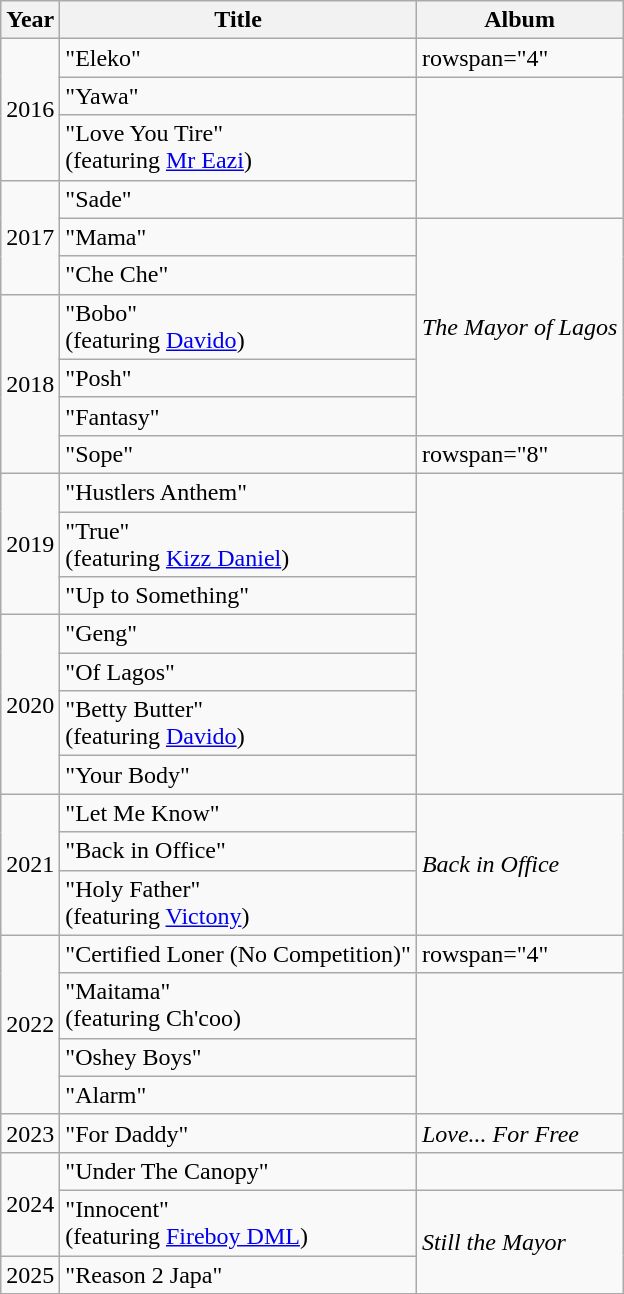<table class="wikitable">
<tr>
<th>Year</th>
<th>Title</th>
<th>Album</th>
</tr>
<tr>
<td rowspan="3">2016</td>
<td>"Eleko"</td>
<td>rowspan="4" </td>
</tr>
<tr>
<td>"Yawa"</td>
</tr>
<tr>
<td>"Love You Tire"<br><span>(featuring <a href='#'>Mr Eazi</a>)</span></td>
</tr>
<tr>
<td rowspan="3">2017</td>
<td>"Sade"</td>
</tr>
<tr>
<td>"Mama"</td>
<td rowspan="5"><em>The Mayor of Lagos</em></td>
</tr>
<tr>
<td>"Che Che"</td>
</tr>
<tr>
<td rowspan="4">2018</td>
<td>"Bobo"<br><span>(featuring <a href='#'>Davido</a>)</span></td>
</tr>
<tr>
<td>"Posh"</td>
</tr>
<tr>
<td>"Fantasy"</td>
</tr>
<tr>
<td>"Sope"</td>
<td>rowspan="8" </td>
</tr>
<tr>
<td rowspan=3>2019</td>
<td>"Hustlers Anthem"</td>
</tr>
<tr>
<td>"True"<br><span>(featuring <a href='#'>Kizz Daniel</a>)</span></td>
</tr>
<tr>
<td>"Up to Something"</td>
</tr>
<tr>
<td rowspan="4">2020</td>
<td>"Geng"</td>
</tr>
<tr>
<td>"Of Lagos"</td>
</tr>
<tr>
<td>"Betty Butter"<br><span>(featuring <a href='#'>Davido</a>)</span></td>
</tr>
<tr>
<td>"Your Body"</td>
</tr>
<tr>
<td rowspan="3">2021</td>
<td>"Let Me Know"</td>
<td rowspan="3"><em>Back in Office</em></td>
</tr>
<tr>
<td>"Back in Office"</td>
</tr>
<tr>
<td>"Holy Father"<br><span>(featuring <a href='#'>Victony</a>)</span></td>
</tr>
<tr>
<td rowspan="4">2022</td>
<td>"Certified Loner (No Competition)"</td>
<td>rowspan="4" </td>
</tr>
<tr>
<td>"Maitama"<br><span>(featuring Ch'coo)</span></td>
</tr>
<tr>
<td>"Oshey Boys"</td>
</tr>
<tr>
<td>"Alarm"</td>
</tr>
<tr>
<td>2023</td>
<td>"For Daddy"</td>
<td><em>Love... For Free</em></td>
</tr>
<tr>
<td rowspan="2">2024</td>
<td>"Under The Canopy"</td>
<td></td>
</tr>
<tr>
<td>"Innocent"<br><span>(featuring <a href='#'>Fireboy DML</a>)</span></td>
<td rowspan="2"><em>Still the Mayor</em></td>
</tr>
<tr>
<td rowspan="1">2025</td>
<td>"Reason 2 Japa"</td>
</tr>
<tr>
</tr>
</table>
